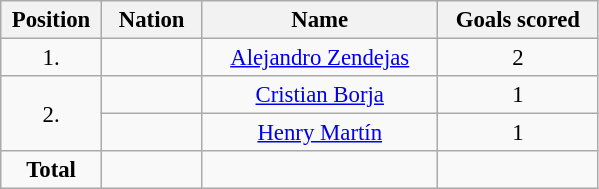<table class="wikitable" style="font-size: 95%; text-align: center;">
<tr>
<th width="60">Position</th>
<th width="60">Nation</th>
<th width="150">Name</th>
<th width="100">Goals scored</th>
</tr>
<tr>
<td>1.</td>
<td></td>
<td><a href='#'>Alejandro Zendejas</a></td>
<td>2</td>
</tr>
<tr>
<td rowspan="2">2.</td>
<td></td>
<td><a href='#'>Cristian Borja</a></td>
<td>1</td>
</tr>
<tr>
<td></td>
<td><a href='#'>Henry Martín</a></td>
<td>1</td>
</tr>
<tr>
<td><strong>Total</strong></td>
<td></td>
<td></td>
<td></td>
</tr>
</table>
